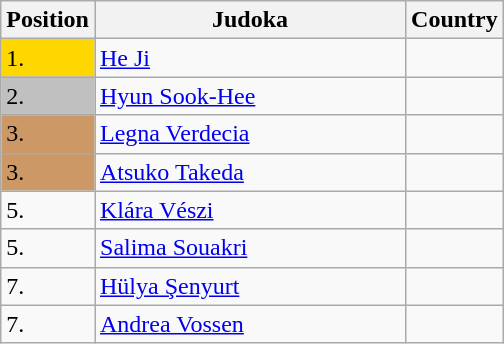<table class=wikitable>
<tr>
<th width=10>Position</th>
<th width=200>Judoka</th>
<th width=10>Country</th>
</tr>
<tr>
<td bgcolor=gold>1.</td>
<td><a href='#'>He Ji</a></td>
<td></td>
</tr>
<tr>
<td bgcolor="silver">2.</td>
<td><a href='#'>Hyun Sook-Hee</a></td>
<td></td>
</tr>
<tr>
<td bgcolor="CC9966">3.</td>
<td><a href='#'>Legna Verdecia</a></td>
<td></td>
</tr>
<tr>
<td bgcolor="CC9966">3.</td>
<td><a href='#'>Atsuko Takeda</a></td>
<td></td>
</tr>
<tr>
<td>5.</td>
<td><a href='#'>Klára Vészi</a></td>
<td></td>
</tr>
<tr>
<td>5.</td>
<td><a href='#'>Salima Souakri</a></td>
<td></td>
</tr>
<tr>
<td>7.</td>
<td><a href='#'>Hülya Şenyurt</a></td>
<td></td>
</tr>
<tr>
<td>7.</td>
<td><a href='#'>Andrea Vossen</a></td>
<td></td>
</tr>
</table>
